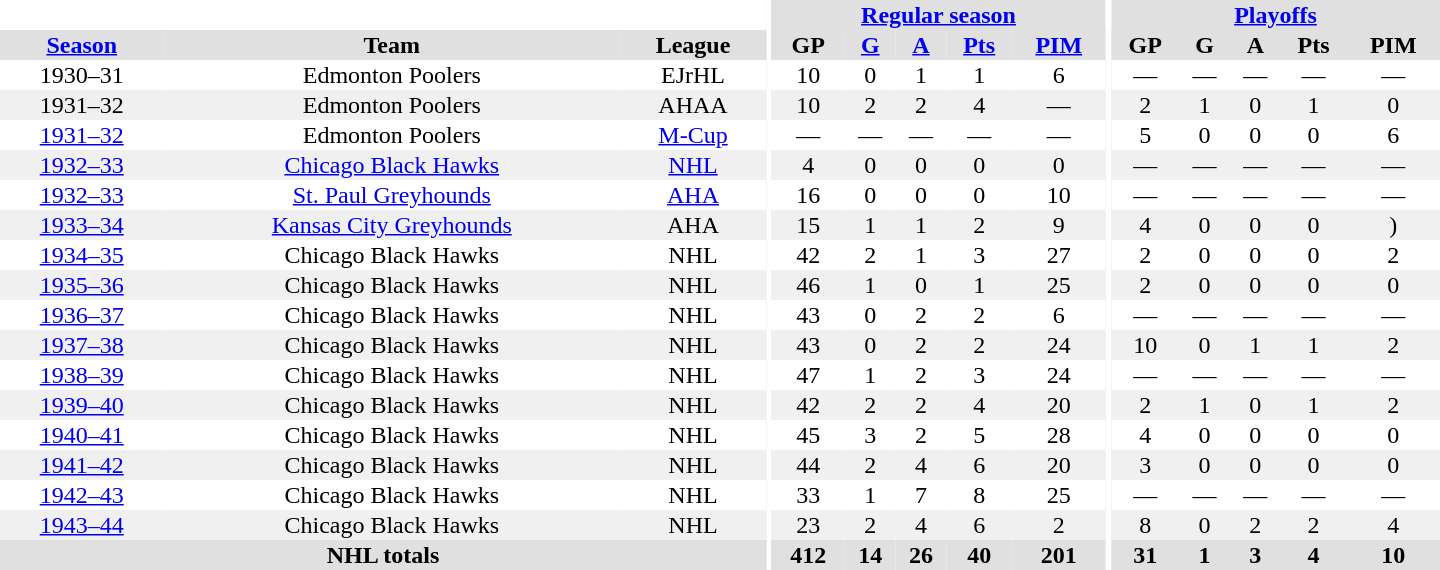<table border="0" cellpadding="1" cellspacing="0" style="text-align:center; width:60em">
<tr bgcolor="#e0e0e0">
<th colspan="3" bgcolor="#ffffff"></th>
<th rowspan="100" bgcolor="#ffffff"></th>
<th colspan="5"><a href='#'>Regular season</a></th>
<th rowspan="100" bgcolor="#ffffff"></th>
<th colspan="5"><a href='#'>Playoffs</a></th>
</tr>
<tr bgcolor="#e0e0e0">
<th><a href='#'>Season</a></th>
<th>Team</th>
<th>League</th>
<th>GP</th>
<th><a href='#'>G</a></th>
<th><a href='#'>A</a></th>
<th><a href='#'>Pts</a></th>
<th><a href='#'>PIM</a></th>
<th>GP</th>
<th>G</th>
<th>A</th>
<th>Pts</th>
<th>PIM</th>
</tr>
<tr>
<td>1930–31</td>
<td>Edmonton Poolers</td>
<td>EJrHL</td>
<td>10</td>
<td>0</td>
<td>1</td>
<td>1</td>
<td>6</td>
<td>—</td>
<td>—</td>
<td>—</td>
<td>—</td>
<td>—</td>
</tr>
<tr bgcolor="#f0f0f0">
<td>1931–32</td>
<td>Edmonton Poolers</td>
<td>AHAA</td>
<td>10</td>
<td>2</td>
<td>2</td>
<td>4</td>
<td>—</td>
<td>2</td>
<td>1</td>
<td>0</td>
<td>1</td>
<td>0</td>
</tr>
<tr>
<td><a href='#'>1931–32</a></td>
<td>Edmonton Poolers</td>
<td><a href='#'>M-Cup</a></td>
<td>—</td>
<td>—</td>
<td>—</td>
<td>—</td>
<td>—</td>
<td>5</td>
<td>0</td>
<td>0</td>
<td>0</td>
<td>6</td>
</tr>
<tr bgcolor="#f0f0f0">
<td><a href='#'>1932–33</a></td>
<td><a href='#'>Chicago Black Hawks</a></td>
<td><a href='#'>NHL</a></td>
<td>4</td>
<td>0</td>
<td>0</td>
<td>0</td>
<td>0</td>
<td>—</td>
<td>—</td>
<td>—</td>
<td>—</td>
<td>—</td>
</tr>
<tr>
<td><a href='#'>1932–33</a></td>
<td><a href='#'>St. Paul Greyhounds</a></td>
<td><a href='#'>AHA</a></td>
<td>16</td>
<td>0</td>
<td>0</td>
<td>0</td>
<td>10</td>
<td>—</td>
<td>—</td>
<td>—</td>
<td>—</td>
<td>—</td>
</tr>
<tr bgcolor="#f0f0f0">
<td><a href='#'>1933–34</a></td>
<td><a href='#'>Kansas City Greyhounds</a></td>
<td>AHA</td>
<td>15</td>
<td>1</td>
<td>1</td>
<td>2</td>
<td>9</td>
<td>4</td>
<td>0</td>
<td>0</td>
<td>0</td>
<td>)</td>
</tr>
<tr>
<td><a href='#'>1934–35</a></td>
<td>Chicago Black Hawks</td>
<td>NHL</td>
<td>42</td>
<td>2</td>
<td>1</td>
<td>3</td>
<td>27</td>
<td>2</td>
<td>0</td>
<td>0</td>
<td>0</td>
<td>2</td>
</tr>
<tr bgcolor="#f0f0f0">
<td><a href='#'>1935–36</a></td>
<td>Chicago Black Hawks</td>
<td>NHL</td>
<td>46</td>
<td>1</td>
<td>0</td>
<td>1</td>
<td>25</td>
<td>2</td>
<td>0</td>
<td>0</td>
<td>0</td>
<td>0</td>
</tr>
<tr>
<td><a href='#'>1936–37</a></td>
<td>Chicago Black Hawks</td>
<td>NHL</td>
<td>43</td>
<td>0</td>
<td>2</td>
<td>2</td>
<td>6</td>
<td>—</td>
<td>—</td>
<td>—</td>
<td>—</td>
<td>—</td>
</tr>
<tr bgcolor="#f0f0f0">
<td><a href='#'>1937–38</a></td>
<td>Chicago Black Hawks</td>
<td>NHL</td>
<td>43</td>
<td>0</td>
<td>2</td>
<td>2</td>
<td>24</td>
<td>10</td>
<td>0</td>
<td>1</td>
<td>1</td>
<td>2</td>
</tr>
<tr>
<td><a href='#'>1938–39</a></td>
<td>Chicago Black Hawks</td>
<td>NHL</td>
<td>47</td>
<td>1</td>
<td>2</td>
<td>3</td>
<td>24</td>
<td>—</td>
<td>—</td>
<td>—</td>
<td>—</td>
<td>—</td>
</tr>
<tr bgcolor="#f0f0f0">
<td><a href='#'>1939–40</a></td>
<td>Chicago Black Hawks</td>
<td>NHL</td>
<td>42</td>
<td>2</td>
<td>2</td>
<td>4</td>
<td>20</td>
<td>2</td>
<td>1</td>
<td>0</td>
<td>1</td>
<td>2</td>
</tr>
<tr>
<td><a href='#'>1940–41</a></td>
<td>Chicago Black Hawks</td>
<td>NHL</td>
<td>45</td>
<td>3</td>
<td>2</td>
<td>5</td>
<td>28</td>
<td>4</td>
<td>0</td>
<td>0</td>
<td>0</td>
<td>0</td>
</tr>
<tr bgcolor="#f0f0f0">
<td><a href='#'>1941–42</a></td>
<td>Chicago Black Hawks</td>
<td>NHL</td>
<td>44</td>
<td>2</td>
<td>4</td>
<td>6</td>
<td>20</td>
<td>3</td>
<td>0</td>
<td>0</td>
<td>0</td>
<td>0</td>
</tr>
<tr>
<td><a href='#'>1942–43</a></td>
<td>Chicago Black Hawks</td>
<td>NHL</td>
<td>33</td>
<td>1</td>
<td>7</td>
<td>8</td>
<td>25</td>
<td>—</td>
<td>—</td>
<td>—</td>
<td>—</td>
<td>—</td>
</tr>
<tr bgcolor="#f0f0f0">
<td><a href='#'>1943–44</a></td>
<td>Chicago Black Hawks</td>
<td>NHL</td>
<td>23</td>
<td>2</td>
<td>4</td>
<td>6</td>
<td>2</td>
<td>8</td>
<td>0</td>
<td>2</td>
<td>2</td>
<td>4</td>
</tr>
<tr bgcolor="#e0e0e0">
<th colspan="3">NHL totals</th>
<th>412</th>
<th>14</th>
<th>26</th>
<th>40</th>
<th>201</th>
<th>31</th>
<th>1</th>
<th>3</th>
<th>4</th>
<th>10</th>
</tr>
</table>
